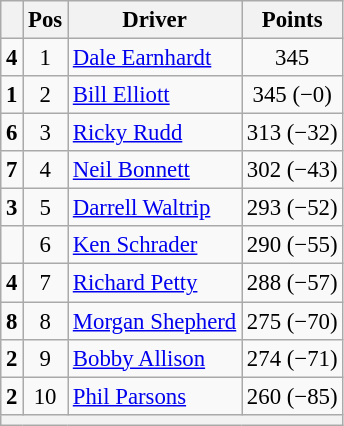<table class="wikitable" style="font-size: 95%;">
<tr>
<th></th>
<th>Pos</th>
<th>Driver</th>
<th>Points</th>
</tr>
<tr>
<td align="left">  <strong>4</strong></td>
<td style="text-align:center;">1</td>
<td><a href='#'>Dale Earnhardt</a></td>
<td style="text-align:center;">345</td>
</tr>
<tr>
<td align="left">  <strong>1</strong></td>
<td style="text-align:center;">2</td>
<td><a href='#'>Bill Elliott</a></td>
<td style="text-align:center;">345 (−0)</td>
</tr>
<tr>
<td align="left">  <strong>6</strong></td>
<td style="text-align:center;">3</td>
<td><a href='#'>Ricky Rudd</a></td>
<td style="text-align:center;">313 (−32)</td>
</tr>
<tr>
<td align="left">  <strong>7</strong></td>
<td style="text-align:center;">4</td>
<td><a href='#'>Neil Bonnett</a></td>
<td style="text-align:center;">302 (−43)</td>
</tr>
<tr>
<td align="left">  <strong>3</strong></td>
<td style="text-align:center;">5</td>
<td><a href='#'>Darrell Waltrip</a></td>
<td style="text-align:center;">293 (−52)</td>
</tr>
<tr>
<td align="left"></td>
<td style="text-align:center;">6</td>
<td><a href='#'>Ken Schrader</a></td>
<td style="text-align:center;">290 (−55)</td>
</tr>
<tr>
<td align="left">  <strong>4</strong></td>
<td style="text-align:center;">7</td>
<td><a href='#'>Richard Petty</a></td>
<td style="text-align:center;">288 (−57)</td>
</tr>
<tr>
<td align="left">  <strong>8</strong></td>
<td style="text-align:center;">8</td>
<td><a href='#'>Morgan Shepherd</a></td>
<td style="text-align:center;">275 (−70)</td>
</tr>
<tr>
<td align="left">  <strong>2</strong></td>
<td style="text-align:center;">9</td>
<td><a href='#'>Bobby Allison</a></td>
<td style="text-align:center;">274 (−71)</td>
</tr>
<tr>
<td align="left">  <strong>2</strong></td>
<td style="text-align:center;">10</td>
<td><a href='#'>Phil Parsons</a></td>
<td style="text-align:center;">260 (−85)</td>
</tr>
<tr class="sortbottom">
<th colspan="9"></th>
</tr>
</table>
